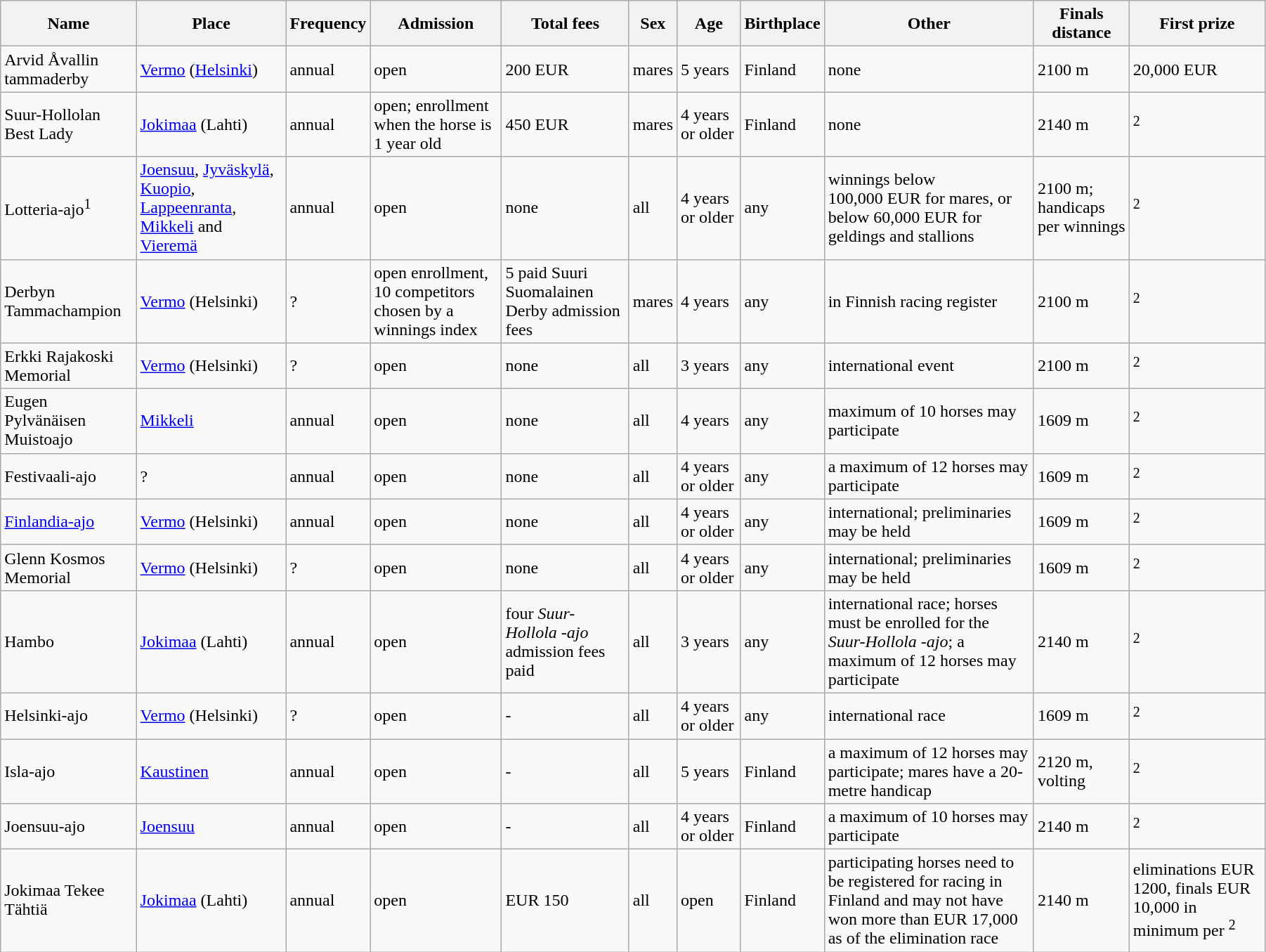<table class="wikitable sortable" style="margin: 0.5em 0 0 0;" width=95%>
<tr>
<th>Name</th>
<th>Place</th>
<th>Frequency</th>
<th>Admission</th>
<th>Total fees</th>
<th>Sex</th>
<th>Age</th>
<th>Birthplace</th>
<th>Other</th>
<th>Finals distance</th>
<th>First prize</th>
</tr>
<tr>
<td>Arvid Åvallin tammaderby</td>
<td><a href='#'>Vermo</a> (<a href='#'>Helsinki</a>)</td>
<td>annual</td>
<td>open</td>
<td>200 EUR</td>
<td>mares</td>
<td>5 years</td>
<td>Finland</td>
<td>none</td>
<td>2100 m</td>
<td>20,000 EUR</td>
</tr>
<tr>
<td>Suur-Hollolan Best Lady</td>
<td><a href='#'>Jokimaa</a> (Lahti)</td>
<td>annual</td>
<td>open; enrollment when the horse is 1 year old</td>
<td>450 EUR</td>
<td>mares</td>
<td>4 years or older</td>
<td>Finland</td>
<td>none</td>
<td>2140 m</td>
<td><sup>2</sup></td>
</tr>
<tr>
<td>Lotteria-ajo<sup>1</sup></td>
<td><a href='#'>Joensuu</a>, <a href='#'>Jyväskylä</a>, <a href='#'>Kuopio</a>, <a href='#'>Lappeenranta</a>, <a href='#'>Mikkeli</a> and <a href='#'>Vieremä</a></td>
<td>annual</td>
<td>open</td>
<td>none</td>
<td>all</td>
<td>4 years or older</td>
<td>any</td>
<td>winnings below 100,000 EUR for mares, or below 60,000 EUR for geldings and stallions</td>
<td>2100 m; handicaps per winnings</td>
<td><sup>2</sup></td>
</tr>
<tr>
<td>Derbyn Tammachampion</td>
<td><a href='#'>Vermo</a> (Helsinki)</td>
<td>?</td>
<td>open enrollment, 10 competitors chosen by a winnings index</td>
<td>5 paid Suuri Suomalainen Derby admission fees</td>
<td>mares</td>
<td>4 years</td>
<td>any</td>
<td>in Finnish racing register</td>
<td>2100 m</td>
<td><sup>2</sup></td>
</tr>
<tr>
<td>Erkki Rajakoski Memorial</td>
<td><a href='#'>Vermo</a> (Helsinki)</td>
<td>?</td>
<td>open</td>
<td>none</td>
<td>all</td>
<td>3 years</td>
<td>any</td>
<td>international event</td>
<td>2100 m</td>
<td><sup>2</sup></td>
</tr>
<tr>
<td>Eugen Pylvänäisen Muistoajo</td>
<td><a href='#'>Mikkeli</a></td>
<td>annual</td>
<td>open</td>
<td>none</td>
<td>all</td>
<td>4 years</td>
<td>any</td>
<td>maximum of 10 horses may participate</td>
<td>1609 m</td>
<td><sup>2</sup></td>
</tr>
<tr>
<td>Festivaali-ajo</td>
<td>?</td>
<td>annual</td>
<td>open</td>
<td>none</td>
<td>all</td>
<td>4 years or older</td>
<td>any</td>
<td>a maximum of 12 horses may participate</td>
<td>1609 m</td>
<td><sup>2</sup></td>
</tr>
<tr>
<td><a href='#'>Finlandia-ajo</a></td>
<td><a href='#'>Vermo</a> (Helsinki)</td>
<td>annual</td>
<td>open</td>
<td>none</td>
<td>all</td>
<td>4 years or older</td>
<td>any</td>
<td>international; preliminaries may be held</td>
<td>1609 m</td>
<td><sup>2</sup></td>
</tr>
<tr>
<td>Glenn Kosmos Memorial</td>
<td><a href='#'>Vermo</a> (Helsinki)</td>
<td>?</td>
<td>open</td>
<td>none</td>
<td>all</td>
<td>4 years or older</td>
<td>any</td>
<td>international; preliminaries may be held</td>
<td>1609 m</td>
<td><sup>2</sup></td>
</tr>
<tr>
<td>Hambo</td>
<td><a href='#'>Jokimaa</a> (Lahti)</td>
<td>annual</td>
<td>open</td>
<td>four <em>Suur-Hollola -ajo</em> admission fees paid</td>
<td>all</td>
<td>3 years</td>
<td>any</td>
<td>international race; horses must be enrolled for the <em>Suur-Hollola -ajo</em>; a maximum of 12 horses may participate</td>
<td>2140 m</td>
<td><sup>2</sup></td>
</tr>
<tr>
<td>Helsinki-ajo</td>
<td><a href='#'>Vermo</a> (Helsinki)</td>
<td>?</td>
<td>open</td>
<td>-</td>
<td>all</td>
<td>4 years or older</td>
<td>any</td>
<td>international race</td>
<td>1609 m</td>
<td><sup>2</sup></td>
</tr>
<tr>
<td>Isla-ajo</td>
<td><a href='#'>Kaustinen</a></td>
<td>annual</td>
<td>open</td>
<td>-</td>
<td>all</td>
<td>5 years</td>
<td>Finland</td>
<td>a maximum of 12 horses may participate; mares have a 20-metre handicap</td>
<td>2120 m, volting</td>
<td><sup>2</sup></td>
</tr>
<tr>
<td>Joensuu-ajo</td>
<td><a href='#'>Joensuu</a></td>
<td>annual</td>
<td>open</td>
<td>-</td>
<td>all</td>
<td>4 years or older</td>
<td>Finland</td>
<td>a maximum of 10 horses may participate</td>
<td>2140 m</td>
<td><sup>2</sup></td>
</tr>
<tr>
<td>Jokimaa Tekee Tähtiä</td>
<td><a href='#'>Jokimaa</a> (Lahti)</td>
<td>annual</td>
<td>open</td>
<td>EUR 150</td>
<td>all</td>
<td>open</td>
<td>Finland</td>
<td>participating horses need to be registered for racing in Finland and may not have won more than EUR 17,000 as of the elimination race</td>
<td>2140 m</td>
<td>eliminations EUR 1200, finals EUR 10,000 in minimum per <sup>2</sup></td>
</tr>
</table>
